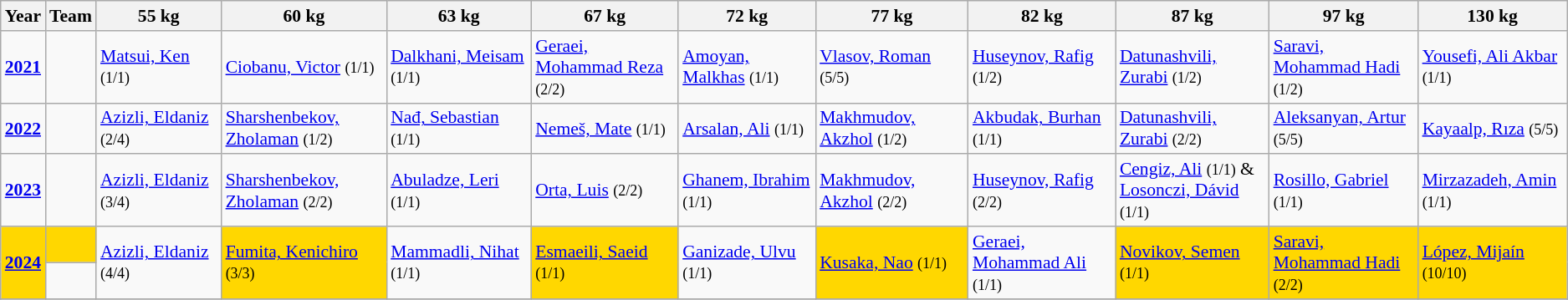<table class="wikitable sortable" style="font-size: 90%">
<tr>
<th>Year</th>
<th>Team</th>
<th width=200>55 kg</th>
<th width=200>60 kg</th>
<th width=200>63 kg</th>
<th width=200>67 kg</th>
<th width=200>72 kg</th>
<th width=200>77 kg</th>
<th width=200>82 kg</th>
<th width=200>87 kg</th>
<th width=200>97 kg</th>
<th width=200>130 kg</th>
</tr>
<tr>
<td><strong><a href='#'>2021</a></strong></td>
<td></td>
<td> <a href='#'>Matsui, Ken</a> <small>(1/1)</small></td>
<td> <a href='#'>Ciobanu, Victor</a> <small>(1/1)</small></td>
<td> <a href='#'>Dalkhani, Meisam</a> <small>(1/1)</small></td>
<td> <a href='#'>Geraei, Mohammad Reza</a> <small>(2/2)</small></td>
<td> <a href='#'>Amoyan, Malkhas</a> <small>(1/1)</small></td>
<td> <a href='#'>Vlasov, Roman</a> <small>(5/5)</small></td>
<td> <a href='#'>Huseynov, Rafig</a> <small>(1/2)</small></td>
<td> <a href='#'>Datunashvili, Zurabi</a> <small>(1/2)</small></td>
<td> <a href='#'>Saravi, Mohammad Hadi</a> <small>(1/2)</small></td>
<td> <a href='#'>Yousefi, Ali Akbar</a> <small>(1/1)</small></td>
</tr>
<tr>
<td><strong><a href='#'>2022</a></strong></td>
<td></td>
<td> <a href='#'>Azizli, Eldaniz</a> <small>(2/4)</small></td>
<td> <a href='#'>Sharshenbekov, Zholaman</a> <small>(1/2)</small></td>
<td> <a href='#'>Nađ, Sebastian</a> <small>(1/1)</small></td>
<td> <a href='#'>Nemeš, Mate</a> <small>(1/1)</small></td>
<td> <a href='#'>Arsalan, Ali</a> <small>(1/1)</small></td>
<td> <a href='#'>Makhmudov, Akzhol</a> <small>(1/2)</small></td>
<td> <a href='#'>Akbudak, Burhan</a> <small>(1/1)</small></td>
<td> <a href='#'>Datunashvili, Zurabi</a> <small>(2/2)</small></td>
<td> <a href='#'>Aleksanyan, Artur</a> <small>(5/5)</small></td>
<td> <a href='#'>Kayaalp, Rıza</a> <small>(5/5)</small></td>
</tr>
<tr>
<td><strong><a href='#'>2023</a></strong></td>
<td></td>
<td> <a href='#'>Azizli, Eldaniz</a> <small>(3/4)</small></td>
<td> <a href='#'>Sharshenbekov, Zholaman</a> <small>(2/2)</small></td>
<td> <a href='#'>Abuladze, Leri</a> <small>(1/1)</small></td>
<td> <a href='#'>Orta, Luis</a> <small>(2/2)</small></td>
<td> <a href='#'>Ghanem, Ibrahim</a> <small>(1/1)</small></td>
<td> <a href='#'>Makhmudov, Akzhol</a> <small>(2/2)</small></td>
<td> <a href='#'>Huseynov, Rafig</a> <small>(2/2)</small></td>
<td> <a href='#'>Cengiz, Ali</a> <small>(1/1)</small> &<br>  <a href='#'>Losonczi, Dávid</a> <small>(1/1)</small></td>
<td> <a href='#'>Rosillo, Gabriel</a> <small>(1/1)</small></td>
<td> <a href='#'>Mirzazadeh, Amin</a> <small>(1/1)</small></td>
</tr>
<tr>
<td rowspan=2 bgcolor="GOLD"><strong><a href='#'>2024</a></strong></td>
<td bgcolor="GOLD"></td>
<td rowspan=2> <a href='#'>Azizli, Eldaniz</a> <small>(4/4)</small></td>
<td rowspan=2 bgcolor="GOLD"> <a href='#'>Fumita, Kenichiro</a> <small>(3/3)</small></td>
<td rowspan=2> <a href='#'>Mammadli, Nihat</a> <small>(1/1)</small></td>
<td rowspan=2 bgcolor="GOLD"> <a href='#'>Esmaeili, Saeid</a> <small>(1/1)</small></td>
<td rowspan=2> <a href='#'>Ganizade, Ulvu</a> <small>(1/1)</small></td>
<td rowspan=2 bgcolor="GOLD"> <a href='#'>Kusaka, Nao</a> <small>(1/1)</small></td>
<td rowspan=2> <a href='#'>Geraei, Mohammad Ali</a> <small>(1/1)</small></td>
<td rowspan=2 bgcolor="GOLD"> <a href='#'>Novikov, Semen</a> <small>(1/1)</small></td>
<td rowspan=2 bgcolor="GOLD"> <a href='#'>Saravi, Mohammad Hadi</a> <small>(2/2)</small></td>
<td rowspan=2 bgcolor="GOLD"> <a href='#'>López, Mijaín</a> <small>(10/10)</small></td>
</tr>
<tr>
<td></td>
</tr>
<tr>
</tr>
</table>
